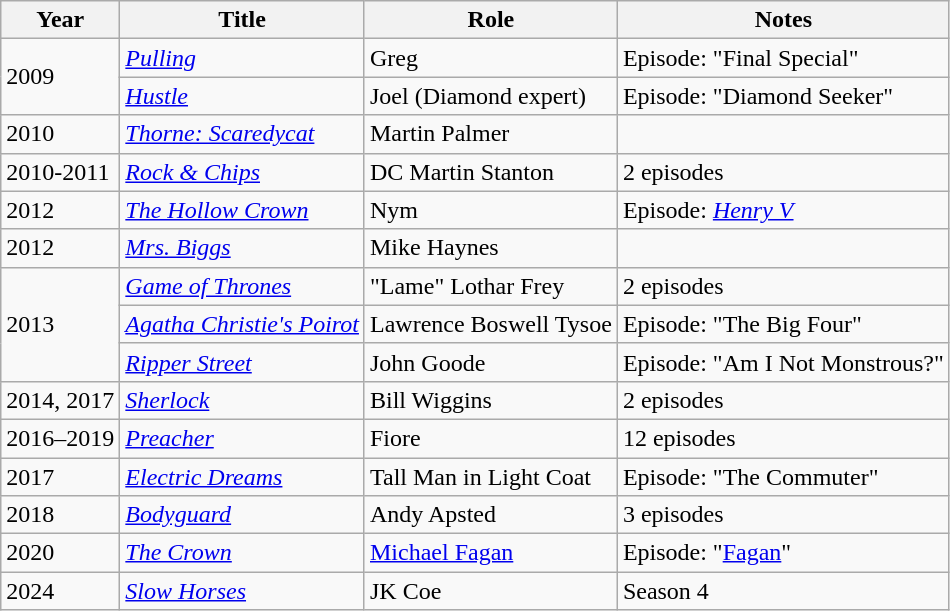<table class="wikitable">
<tr>
<th>Year</th>
<th>Title</th>
<th>Role</th>
<th>Notes</th>
</tr>
<tr>
<td rowspan="2">2009</td>
<td><em><a href='#'>Pulling</a></em></td>
<td>Greg</td>
<td>Episode: "Final Special"</td>
</tr>
<tr>
<td><em><a href='#'>Hustle</a></em></td>
<td>Joel (Diamond expert)</td>
<td>Episode: "Diamond Seeker"</td>
</tr>
<tr>
<td>2010</td>
<td><em><a href='#'>Thorne: Scaredycat</a></em></td>
<td>Martin Palmer</td>
<td></td>
</tr>
<tr>
<td>2010-2011</td>
<td><em><a href='#'>Rock & Chips</a></em></td>
<td>DC Martin Stanton</td>
<td>2 episodes</td>
</tr>
<tr>
<td>2012</td>
<td><em><a href='#'>The Hollow Crown</a></em></td>
<td>Nym</td>
<td>Episode: <a href='#'><em>Henry V</em></a></td>
</tr>
<tr>
<td>2012</td>
<td><a href='#'><em>Mrs. Biggs</em></a></td>
<td>Mike Haynes</td>
<td></td>
</tr>
<tr>
<td rowspan="3">2013</td>
<td><em><a href='#'>Game of Thrones</a></em></td>
<td>"Lame" Lothar Frey</td>
<td>2 episodes</td>
</tr>
<tr>
<td><em><a href='#'>Agatha Christie's Poirot</a></em></td>
<td>Lawrence Boswell Tysoe</td>
<td>Episode: "The Big Four"</td>
</tr>
<tr>
<td><em><a href='#'>Ripper Street</a></em></td>
<td>John Goode</td>
<td>Episode: "Am I Not Monstrous?"</td>
</tr>
<tr>
<td>2014, 2017</td>
<td><em><a href='#'>Sherlock</a></em></td>
<td>Bill Wiggins</td>
<td>2 episodes</td>
</tr>
<tr>
<td>2016–2019</td>
<td><em><a href='#'>Preacher</a></em></td>
<td>Fiore</td>
<td>12 episodes</td>
</tr>
<tr>
<td>2017</td>
<td><em><a href='#'>Electric Dreams</a></em></td>
<td>Tall Man in Light Coat</td>
<td>Episode: "The Commuter"</td>
</tr>
<tr>
<td>2018</td>
<td><em><a href='#'>Bodyguard</a></em></td>
<td>Andy Apsted</td>
<td>3 episodes</td>
</tr>
<tr>
<td>2020</td>
<td><em><a href='#'>The Crown</a></em></td>
<td><a href='#'>Michael Fagan</a></td>
<td>Episode: "<a href='#'>Fagan</a>"</td>
</tr>
<tr>
<td>2024</td>
<td><em><a href='#'>Slow Horses</a></em></td>
<td>JK Coe</td>
<td>Season 4</td>
</tr>
</table>
